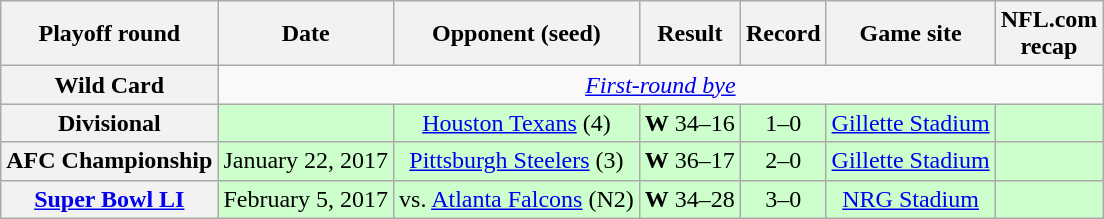<table class="wikitable" style="text-align:center">
<tr>
<th>Playoff round</th>
<th>Date</th>
<th>Opponent (seed)</th>
<th>Result</th>
<th>Record</th>
<th>Game site</th>
<th>NFL.com<br>recap</th>
</tr>
<tr>
<th>Wild Card</th>
<td colspan=8><em><a href='#'>First-round bye</a></em></td>
</tr>
<tr style="background:#cfc">
<th>Divisional</th>
<td></td>
<td><a href='#'>Houston Texans</a> (4)</td>
<td><strong>W</strong> 34–16</td>
<td>1–0</td>
<td><a href='#'>Gillette Stadium</a></td>
<td></td>
</tr>
<tr style="background:#cfc">
<th>AFC Championship</th>
<td>January 22, 2017</td>
<td><a href='#'>Pittsburgh Steelers</a> (3)</td>
<td><strong>W</strong> 36–17</td>
<td>2–0</td>
<td><a href='#'>Gillette Stadium</a></td>
<td></td>
</tr>
<tr style="background:#cfc">
<th><a href='#'>Super Bowl LI</a></th>
<td>February 5, 2017</td>
<td>vs. <a href='#'>Atlanta Falcons</a> (N2)</td>
<td><strong>W</strong> 34–28 </td>
<td>3–0</td>
<td><a href='#'>NRG Stadium</a></td>
<td></td>
</tr>
</table>
